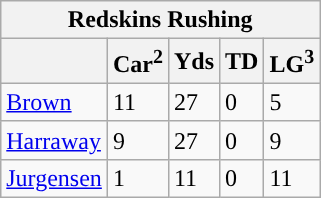<table class="wikitable">
<tr>
<th colspan="5">Redskins Rushing</th>
</tr>
<tr>
<th></th>
<th>Car<sup>2</sup></th>
<th>Yds</th>
<th>TD</th>
<th>LG<sup>3</sup></th>
</tr>
<tr>
<td><a href='#'>Brown</a></td>
<td>11</td>
<td>27</td>
<td>0</td>
<td>5</td>
</tr>
<tr>
<td><a href='#'>Harraway</a></td>
<td>9</td>
<td>27</td>
<td>0</td>
<td>9</td>
</tr>
<tr>
<td><a href='#'>Jurgensen</a></td>
<td>1</td>
<td>11</td>
<td>0</td>
<td>11</td>
</tr>
</table>
